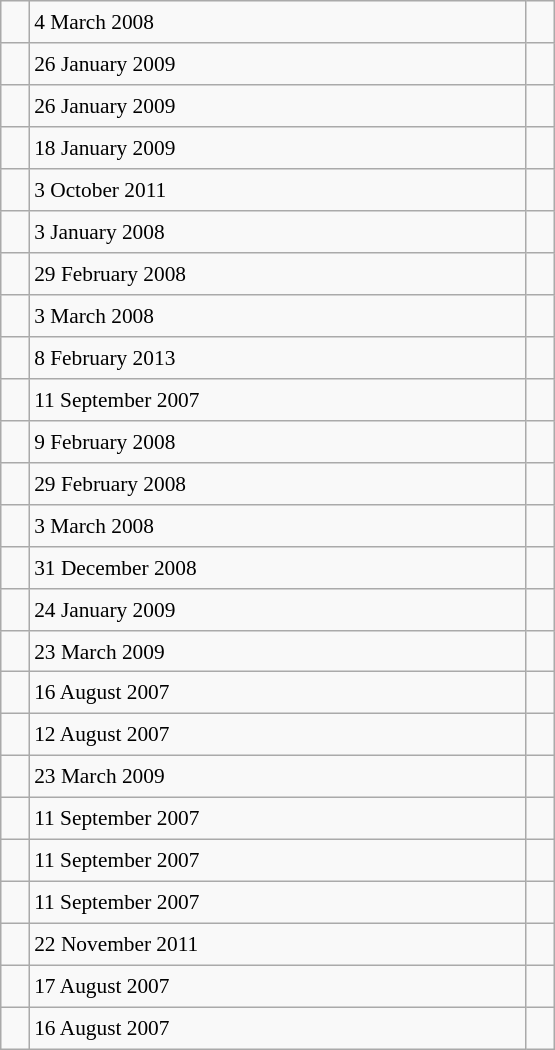<table class="wikitable" style="font-size: 89%; float: left; width: 26em; margin-right: 1em; height: 700px">
<tr>
<td></td>
<td>4 March 2008</td>
<td></td>
</tr>
<tr>
<td></td>
<td>26 January 2009</td>
<td></td>
</tr>
<tr>
<td></td>
<td>26 January 2009</td>
<td></td>
</tr>
<tr>
<td></td>
<td>18 January 2009</td>
<td></td>
</tr>
<tr>
<td></td>
<td>3 October 2011</td>
<td></td>
</tr>
<tr>
<td></td>
<td>3 January 2008</td>
<td></td>
</tr>
<tr>
<td></td>
<td>29 February 2008</td>
<td></td>
</tr>
<tr>
<td></td>
<td>3 March 2008</td>
<td></td>
</tr>
<tr>
<td></td>
<td>8 February 2013</td>
<td></td>
</tr>
<tr>
<td></td>
<td>11 September 2007</td>
<td></td>
</tr>
<tr>
<td></td>
<td>9 February 2008</td>
<td></td>
</tr>
<tr>
<td></td>
<td>29 February 2008</td>
<td></td>
</tr>
<tr>
<td></td>
<td>3 March 2008</td>
<td></td>
</tr>
<tr>
<td></td>
<td>31 December 2008</td>
<td></td>
</tr>
<tr>
<td></td>
<td>24 January 2009</td>
<td></td>
</tr>
<tr>
<td></td>
<td>23 March 2009</td>
<td></td>
</tr>
<tr>
<td></td>
<td>16 August 2007</td>
<td></td>
</tr>
<tr>
<td></td>
<td>12 August 2007</td>
<td></td>
</tr>
<tr>
<td></td>
<td>23 March 2009</td>
<td></td>
</tr>
<tr>
<td></td>
<td>11 September 2007</td>
<td></td>
</tr>
<tr>
<td></td>
<td>11 September 2007</td>
<td></td>
</tr>
<tr>
<td></td>
<td>11 September 2007</td>
<td></td>
</tr>
<tr>
<td></td>
<td>22 November 2011</td>
<td></td>
</tr>
<tr>
<td></td>
<td>17 August 2007</td>
<td></td>
</tr>
<tr>
<td></td>
<td>16 August 2007</td>
<td></td>
</tr>
</table>
